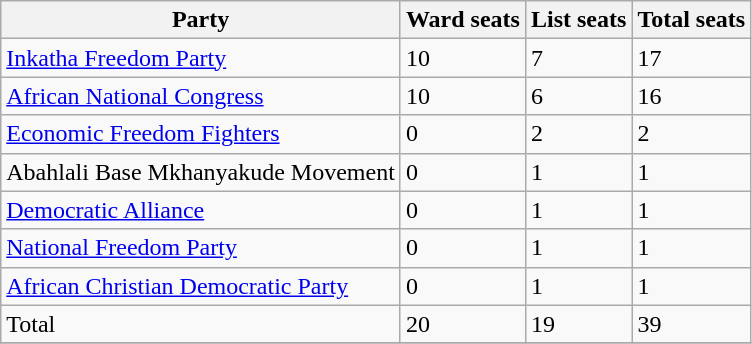<table class="wikitable">
<tr>
<th>Party</th>
<th>Ward seats</th>
<th>List seats</th>
<th>Total seats</th>
</tr>
<tr>
<td><a href='#'>Inkatha Freedom Party</a></td>
<td>10</td>
<td>7</td>
<td>17</td>
</tr>
<tr>
<td><a href='#'>African National Congress</a></td>
<td>10</td>
<td>6</td>
<td>16</td>
</tr>
<tr>
<td><a href='#'>Economic Freedom Fighters</a></td>
<td>0</td>
<td>2</td>
<td>2</td>
</tr>
<tr>
<td>Abahlali Base Mkhanyakude Movement</td>
<td>0</td>
<td>1</td>
<td>1</td>
</tr>
<tr>
<td><a href='#'>Democratic Alliance</a></td>
<td>0</td>
<td>1</td>
<td>1</td>
</tr>
<tr>
<td><a href='#'>National Freedom Party</a></td>
<td>0</td>
<td>1</td>
<td>1</td>
</tr>
<tr>
<td><a href='#'>African Christian Democratic Party</a></td>
<td>0</td>
<td>1</td>
<td>1</td>
</tr>
<tr>
<td>Total</td>
<td>20</td>
<td>19</td>
<td>39</td>
</tr>
<tr>
</tr>
</table>
